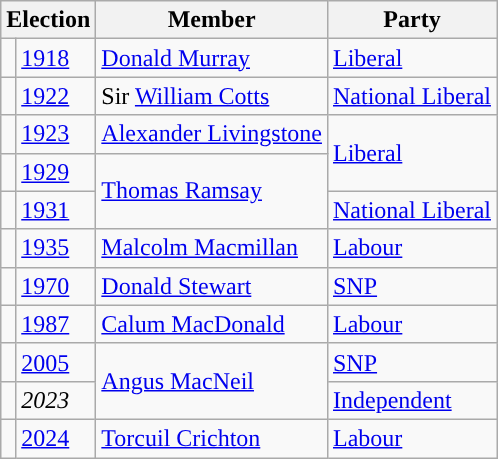<table class="wikitable">
<tr>
<th colspan="2">Election</th>
<th>Member</th>
<th>Party</th>
</tr>
<tr>
<td style="color:inherit;background-color: "></td>
<td><a href='#'>1918</a></td>
<td><a href='#'>Donald Murray</a></td>
<td><a href='#'>Liberal</a></td>
</tr>
<tr>
<td style="color:inherit;background-color: "></td>
<td><a href='#'>1922</a></td>
<td>Sir <a href='#'>William Cotts</a></td>
<td><a href='#'>National Liberal</a></td>
</tr>
<tr>
<td style="color:inherit;background-color: "></td>
<td><a href='#'>1923</a></td>
<td><a href='#'>Alexander Livingstone</a></td>
<td rowspan="2"><a href='#'>Liberal</a></td>
</tr>
<tr>
<td style="color:inherit;background-color: "></td>
<td><a href='#'>1929</a></td>
<td rowspan="2"><a href='#'>Thomas Ramsay</a></td>
</tr>
<tr>
<td style="color:inherit;background-color: "></td>
<td><a href='#'>1931</a></td>
<td><a href='#'>National Liberal</a></td>
</tr>
<tr>
<td style="color:inherit;background-color: "></td>
<td><a href='#'>1935</a></td>
<td><a href='#'>Malcolm Macmillan</a></td>
<td><a href='#'>Labour</a></td>
</tr>
<tr>
<td style="color:inherit;background-color: "></td>
<td><a href='#'>1970</a></td>
<td><a href='#'>Donald Stewart</a></td>
<td><a href='#'>SNP</a></td>
</tr>
<tr>
<td style="color:inherit;background-color: "></td>
<td><a href='#'>1987</a></td>
<td><a href='#'>Calum MacDonald</a></td>
<td><a href='#'>Labour</a></td>
</tr>
<tr>
<td style="color:inherit;background-color: "></td>
<td><a href='#'>2005</a></td>
<td rowspan=2><a href='#'>Angus MacNeil</a></td>
<td><a href='#'>SNP</a></td>
</tr>
<tr>
<td style="color:inherit;background-color: "></td>
<td><em>2023</em></td>
<td><a href='#'>Independent</a></td>
</tr>
<tr>
<td style="color:inherit;background-color: "></td>
<td><a href='#'>2024</a></td>
<td><a href='#'>Torcuil Crichton</a></td>
<td><a href='#'>Labour</a></td>
</tr>
</table>
